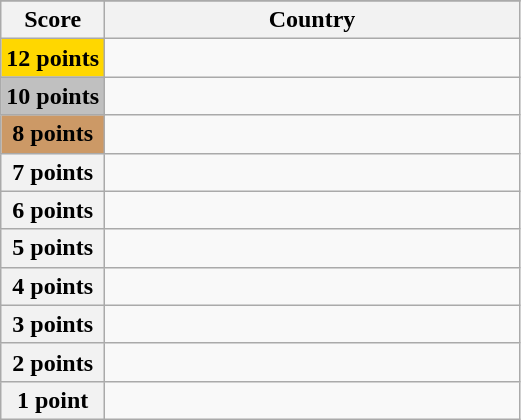<table class="wikitable">
<tr>
</tr>
<tr>
<th scope="col" width="20%">Score</th>
<th scope="col">Country</th>
</tr>
<tr>
<th scope="row" style="background:gold">12 points</th>
<td></td>
</tr>
<tr>
<th scope="row" style="background:silver">10 points</th>
<td></td>
</tr>
<tr>
<th scope="row" style="background:#CC9966">8 points</th>
<td></td>
</tr>
<tr>
<th scope="row">7 points</th>
<td></td>
</tr>
<tr>
<th scope="row">6 points</th>
<td></td>
</tr>
<tr>
<th scope="row">5 points</th>
<td></td>
</tr>
<tr>
<th scope="row">4 points</th>
<td></td>
</tr>
<tr>
<th scope="row">3 points</th>
<td></td>
</tr>
<tr>
<th scope="row">2 points</th>
<td></td>
</tr>
<tr>
<th scope="row">1 point</th>
<td></td>
</tr>
</table>
